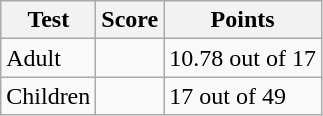<table class="wikitable">
<tr>
<th>Test</th>
<th>Score</th>
<th>Points</th>
</tr>
<tr>
<td>Adult</td>
<td></td>
<td>10.78 out of 17</td>
</tr>
<tr>
<td>Children</td>
<td></td>
<td>17 out of 49</td>
</tr>
</table>
